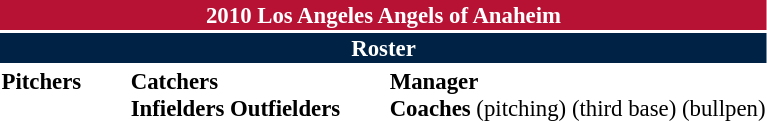<table class="toccolours" style="font-size: 95%;">
<tr>
<th colspan="10" style="background-color: #B71234; color: white; text-align: center;">2010 Los Angeles Angels of Anaheim</th>
</tr>
<tr>
<td colspan="10" style="background-color:#002244; color: white; text-align: center;"><strong>Roster</strong></td>
</tr>
<tr>
<td valign="top"><strong>Pitchers</strong><br>



















</td>
<td width="25px"></td>
<td valign="top"><strong>Catchers</strong><br>



<strong>Infielders</strong>












<strong>Outfielders</strong>








</td>
<td width="25px"></td>
<td valign="top"><strong>Manager</strong><br>
<strong>Coaches</strong>
 (pitching)
 (third base)


 (bullpen)
</td>
</tr>
</table>
